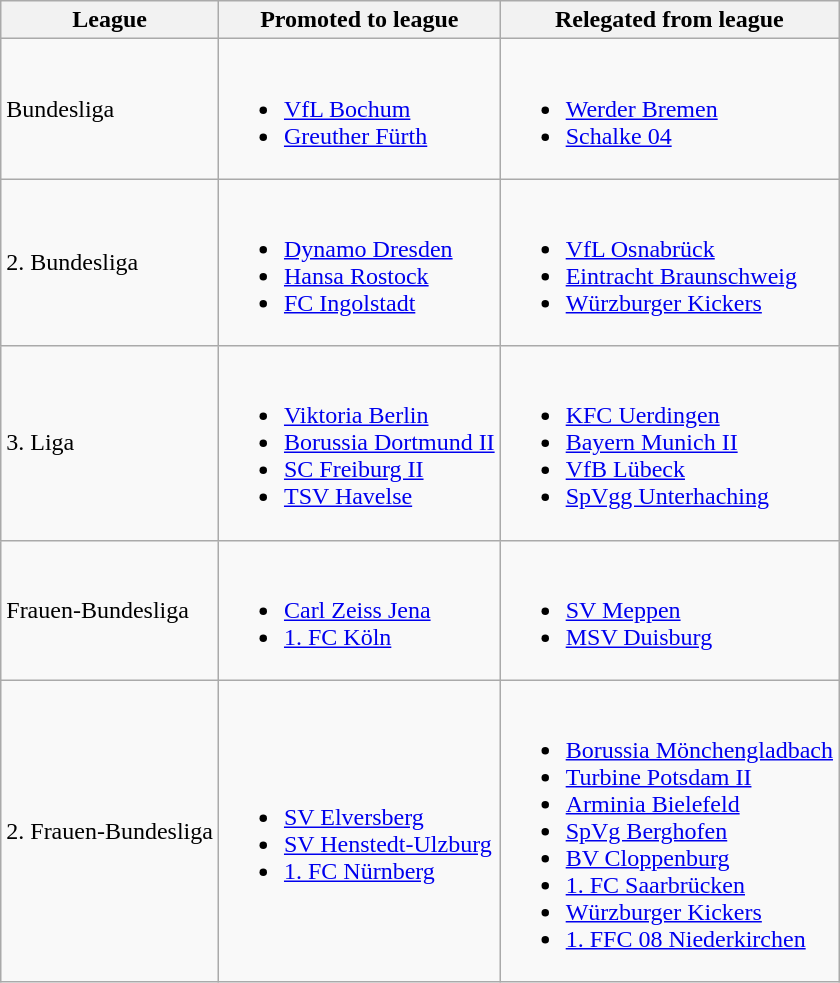<table class="wikitable">
<tr>
<th>League</th>
<th>Promoted to league</th>
<th>Relegated from league</th>
</tr>
<tr>
<td>Bundesliga</td>
<td><br><ul><li><a href='#'>VfL Bochum</a></li><li><a href='#'>Greuther Fürth</a></li></ul></td>
<td><br><ul><li><a href='#'>Werder Bremen</a></li><li><a href='#'>Schalke 04</a></li></ul></td>
</tr>
<tr>
<td>2. Bundesliga</td>
<td><br><ul><li><a href='#'>Dynamo Dresden</a></li><li><a href='#'>Hansa Rostock</a></li><li><a href='#'>FC Ingolstadt</a></li></ul></td>
<td><br><ul><li><a href='#'>VfL Osnabrück</a></li><li><a href='#'>Eintracht Braunschweig</a></li><li><a href='#'>Würzburger Kickers</a></li></ul></td>
</tr>
<tr>
<td>3. Liga</td>
<td><br><ul><li><a href='#'>Viktoria Berlin</a></li><li><a href='#'>Borussia Dortmund II</a></li><li><a href='#'>SC Freiburg II</a></li><li><a href='#'>TSV Havelse</a></li></ul></td>
<td><br><ul><li><a href='#'>KFC Uerdingen</a></li><li><a href='#'>Bayern Munich II</a></li><li><a href='#'>VfB Lübeck</a></li><li><a href='#'>SpVgg Unterhaching</a></li></ul></td>
</tr>
<tr>
<td>Frauen-Bundesliga</td>
<td><br><ul><li><a href='#'>Carl Zeiss Jena</a></li><li><a href='#'>1. FC Köln</a></li></ul></td>
<td><br><ul><li><a href='#'>SV Meppen</a></li><li><a href='#'>MSV Duisburg</a></li></ul></td>
</tr>
<tr>
<td>2. Frauen-Bundesliga</td>
<td><br><ul><li><a href='#'>SV Elversberg</a></li><li><a href='#'>SV Henstedt-Ulzburg</a></li><li><a href='#'>1. FC Nürnberg</a></li></ul></td>
<td><br><ul><li><a href='#'>Borussia Mönchengladbach</a></li><li><a href='#'>Turbine Potsdam II</a></li><li><a href='#'>Arminia Bielefeld</a></li><li><a href='#'>SpVg Berghofen</a></li><li><a href='#'>BV Cloppenburg</a></li><li><a href='#'>1. FC Saarbrücken</a></li><li><a href='#'>Würzburger Kickers</a></li><li><a href='#'>1. FFC 08 Niederkirchen</a></li></ul></td>
</tr>
</table>
